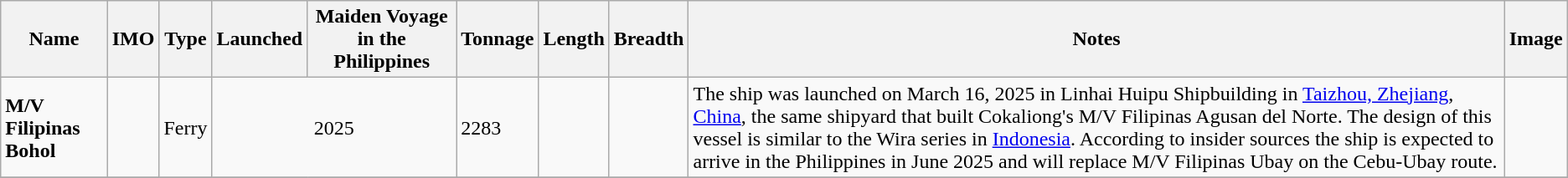<table class="wikitable sortable sticky-header">
<tr>
<th><strong>Name</strong></th>
<th><strong>IMO</strong></th>
<th><strong>Type</strong></th>
<th><strong>Launched</strong></th>
<th><strong>Maiden Voyage in the Philippines</strong></th>
<th><strong>Tonnage</strong></th>
<th><strong>Length</strong></th>
<th><strong>Breadth</strong></th>
<th><strong>Notes</strong></th>
<th><strong>Image</strong></th>
</tr>
<tr>
<td><strong>M/V Filipinas Bohol</strong> </td>
<td></td>
<td>Ferry</td>
<td align="center"colspan=2>2025</td>
<td>2283</td>
<td></td>
<td></td>
<td>The ship was launched on March 16, 2025 in Linhai Huipu Shipbuilding in <a href='#'>Taizhou, Zhejiang</a>, <a href='#'>China</a>, the same shipyard that built Cokaliong's M/V Filipinas Agusan del Norte. The design of this vessel is similar to the Wira series in <a href='#'>Indonesia</a>. According to insider sources the ship is expected to arrive in the Philippines in June 2025 and will replace M/V Filipinas Ubay on the Cebu-Ubay route.</td>
<td></td>
</tr>
<tr>
</tr>
</table>
